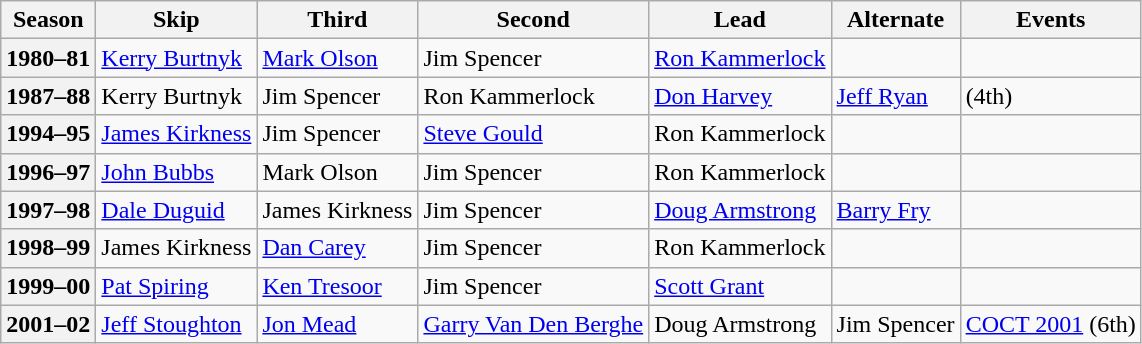<table class="wikitable">
<tr>
<th scope="col">Season</th>
<th scope="col">Skip</th>
<th scope="col">Third</th>
<th scope="col">Second</th>
<th scope="col">Lead</th>
<th scope="col">Alternate</th>
<th scope="col">Events</th>
</tr>
<tr>
<th scope="row">1980–81</th>
<td><a href='#'>Kerry Burtnyk</a></td>
<td><a href='#'>Mark Olson</a></td>
<td>Jim Spencer</td>
<td><a href='#'>Ron Kammerlock</a></td>
<td></td>
<td> <br> </td>
</tr>
<tr>
<th scope="row">1987–88</th>
<td>Kerry Burtnyk</td>
<td>Jim Spencer</td>
<td>Ron Kammerlock</td>
<td><a href='#'>Don Harvey</a></td>
<td><a href='#'>Jeff Ryan</a></td>
<td> (4th)</td>
</tr>
<tr>
<th scope="row">1994–95</th>
<td><a href='#'>James Kirkness</a></td>
<td>Jim Spencer</td>
<td><a href='#'>Steve Gould</a></td>
<td>Ron Kammerlock</td>
<td></td>
<td></td>
</tr>
<tr>
<th scope="row">1996–97</th>
<td><a href='#'>John Bubbs</a></td>
<td>Mark Olson</td>
<td>Jim Spencer</td>
<td>Ron Kammerlock</td>
<td></td>
<td></td>
</tr>
<tr>
<th scope="row">1997–98</th>
<td><a href='#'>Dale Duguid</a></td>
<td>James Kirkness</td>
<td>Jim Spencer</td>
<td><a href='#'>Doug Armstrong</a></td>
<td><a href='#'>Barry Fry</a></td>
<td> </td>
</tr>
<tr>
<th scope="row">1998–99</th>
<td>James Kirkness</td>
<td><a href='#'>Dan Carey</a></td>
<td>Jim Spencer</td>
<td>Ron Kammerlock</td>
<td></td>
<td></td>
</tr>
<tr>
<th scope="row">1999–00</th>
<td><a href='#'>Pat Spiring</a></td>
<td><a href='#'>Ken Tresoor</a></td>
<td>Jim Spencer</td>
<td><a href='#'>Scott Grant</a></td>
<td></td>
<td></td>
</tr>
<tr>
<th scope="row">2001–02</th>
<td><a href='#'>Jeff Stoughton</a></td>
<td><a href='#'>Jon Mead</a></td>
<td><a href='#'>Garry Van Den Berghe</a></td>
<td>Doug Armstrong</td>
<td>Jim Spencer</td>
<td><a href='#'>COCT 2001</a> (6th)</td>
</tr>
</table>
